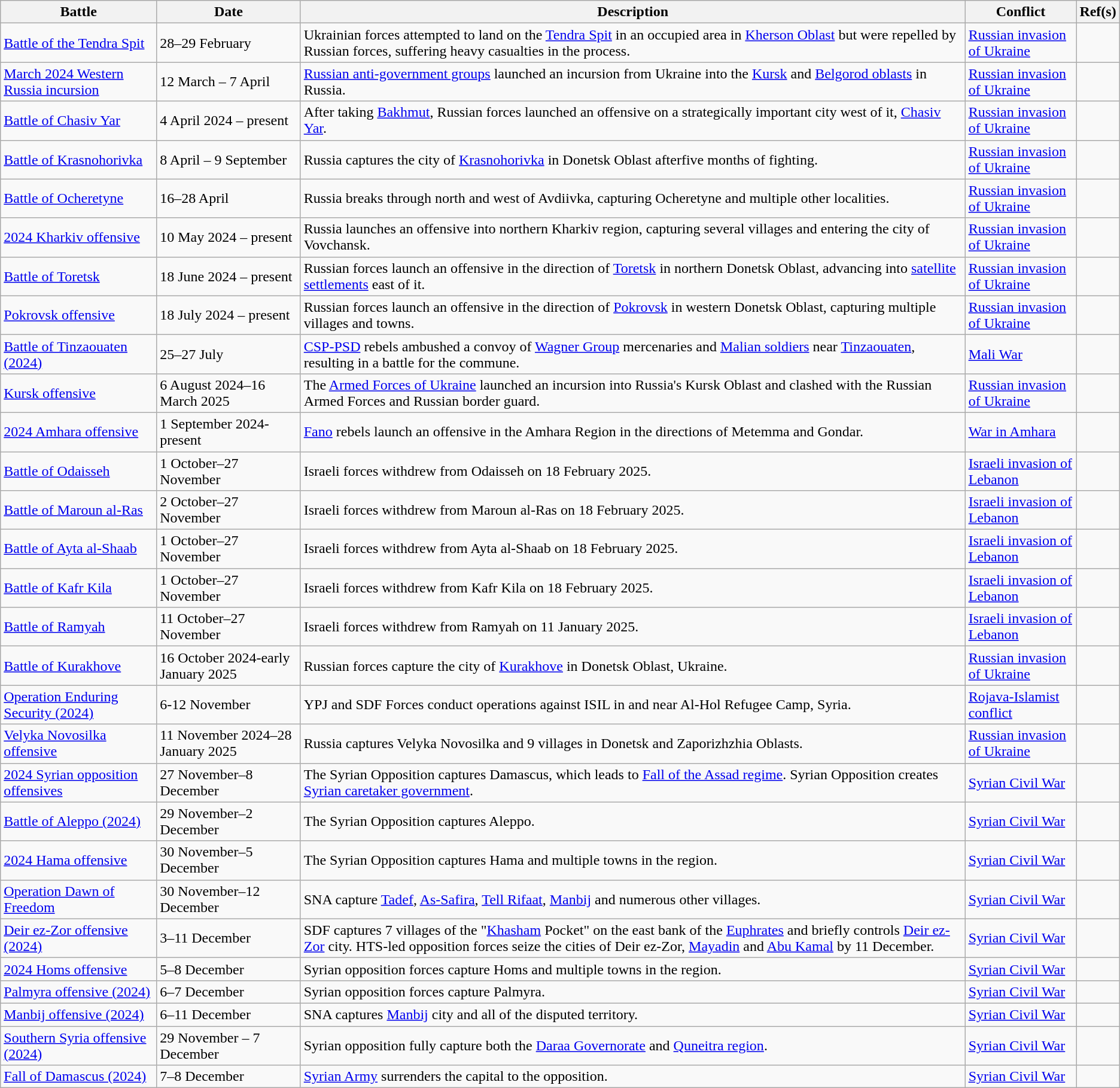<table class="wikitable">
<tr>
<th>Battle</th>
<th>Date</th>
<th>Description</th>
<th>Conflict</th>
<th>Ref(s)</th>
</tr>
<tr>
<td><a href='#'>Battle of the Tendra Spit</a></td>
<td>28–29 February</td>
<td>Ukrainian forces attempted to land on the <a href='#'>Tendra Spit</a> in an occupied area in <a href='#'>Kherson Oblast</a> but were repelled by Russian forces, suffering heavy casualties in the process.</td>
<td><a href='#'>Russian invasion of Ukraine</a></td>
<td></td>
</tr>
<tr>
<td><a href='#'>March 2024 Western Russia incursion</a></td>
<td>12 March – 7 April</td>
<td><a href='#'>Russian anti-government groups</a> launched an incursion from Ukraine into the <a href='#'>Kursk</a> and <a href='#'>Belgorod oblasts</a> in Russia.</td>
<td><a href='#'>Russian invasion of Ukraine</a></td>
<td></td>
</tr>
<tr>
<td><a href='#'>Battle of Chasiv Yar</a></td>
<td>4 April 2024 – present</td>
<td>After taking <a href='#'>Bakhmut</a>, Russian forces launched an offensive on a strategically important city west of it, <a href='#'>Chasiv Yar</a>.</td>
<td><a href='#'>Russian invasion of Ukraine</a></td>
<td></td>
</tr>
<tr>
<td><a href='#'>Battle of Krasnohorivka</a></td>
<td>8 April – 9 September</td>
<td>Russia captures the city of <a href='#'>Krasnohorivka</a> in Donetsk Oblast afterfive months of fighting.</td>
<td><a href='#'>Russian invasion of Ukraine</a></td>
<td></td>
</tr>
<tr>
<td><a href='#'>Battle of Ocheretyne</a></td>
<td>16–28 April</td>
<td>Russia breaks through north and west of Avdiivka, capturing Ocheretyne and multiple other localities.</td>
<td><a href='#'>Russian invasion of Ukraine</a></td>
<td></td>
</tr>
<tr>
<td><a href='#'>2024 Kharkiv offensive</a></td>
<td>10 May 2024 – present</td>
<td>Russia launches an offensive into northern Kharkiv region, capturing several villages and entering the city of Vovchansk.</td>
<td><a href='#'>Russian invasion of Ukraine</a></td>
<td></td>
</tr>
<tr>
<td><a href='#'>Battle of Toretsk</a></td>
<td>18 June 2024 – present</td>
<td>Russian forces launch an offensive in the direction of <a href='#'>Toretsk</a> in northern Donetsk Oblast, advancing into <a href='#'>satellite settlements</a> east of it.</td>
<td><a href='#'>Russian invasion of Ukraine</a></td>
<td></td>
</tr>
<tr>
<td><a href='#'>Pokrovsk offensive</a></td>
<td>18 July 2024 – present</td>
<td>Russian forces launch an offensive in the direction of <a href='#'>Pokrovsk</a> in western Donetsk Oblast, capturing multiple villages and towns.</td>
<td><a href='#'>Russian invasion of Ukraine</a></td>
<td></td>
</tr>
<tr>
<td><a href='#'>Battle of Tinzaouaten (2024)</a></td>
<td>25–27 July</td>
<td><a href='#'>CSP-PSD</a> rebels ambushed a convoy of <a href='#'>Wagner Group</a> mercenaries and <a href='#'>Malian soldiers</a> near <a href='#'>Tinzaouaten</a>, resulting in a battle for the commune.</td>
<td><a href='#'>Mali War</a></td>
<td></td>
</tr>
<tr>
<td><a href='#'>Kursk offensive</a></td>
<td>6 August 2024–16 March 2025</td>
<td>The <a href='#'>Armed Forces of Ukraine</a> launched an incursion into Russia's Kursk Oblast and clashed with the Russian Armed Forces and Russian border guard.</td>
<td><a href='#'>Russian invasion of Ukraine</a></td>
<td></td>
</tr>
<tr>
<td><a href='#'>2024 Amhara offensive</a></td>
<td>1 September 2024-present</td>
<td><a href='#'>Fano</a> rebels launch an offensive in the Amhara Region in the directions of Metemma and Gondar.</td>
<td><a href='#'>War in Amhara</a></td>
<td></td>
</tr>
<tr>
<td><a href='#'>Battle of Odaisseh</a></td>
<td>1 October–27 November</td>
<td>Israeli forces withdrew from Odaisseh on 18 February 2025.</td>
<td><a href='#'>Israeli invasion of Lebanon</a></td>
<td></td>
</tr>
<tr>
<td><a href='#'>Battle of Maroun al-Ras</a></td>
<td>2 October–27 November</td>
<td>Israeli forces withdrew from Maroun al-Ras on 18 February 2025.</td>
<td><a href='#'>Israeli invasion of Lebanon</a></td>
<td></td>
</tr>
<tr>
<td><a href='#'>Battle of Ayta al-Shaab</a></td>
<td>1 October–27 November</td>
<td>Israeli forces withdrew from Ayta al-Shaab on 18 February 2025.</td>
<td><a href='#'>Israeli invasion of Lebanon</a></td>
<td></td>
</tr>
<tr>
<td><a href='#'>Battle of Kafr Kila</a></td>
<td>1 October–27 November</td>
<td>Israeli forces withdrew from Kafr Kila on 18 February 2025.</td>
<td><a href='#'>Israeli invasion of Lebanon</a></td>
<td></td>
</tr>
<tr>
<td><a href='#'>Battle of Ramyah</a></td>
<td>11 October–27 November</td>
<td>Israeli forces withdrew from Ramyah on 11 January 2025.</td>
<td><a href='#'>Israeli invasion of Lebanon</a></td>
<td></td>
</tr>
<tr>
<td><a href='#'>Battle of Kurakhove</a></td>
<td>16 October 2024-early January 2025</td>
<td>Russian forces capture the city of <a href='#'>Kurakhove</a> in Donetsk Oblast, Ukraine.</td>
<td><a href='#'>Russian invasion of Ukraine</a></td>
<td></td>
</tr>
<tr>
<td><a href='#'>Operation Enduring Security (2024)</a></td>
<td>6-12 November</td>
<td>YPJ and SDF Forces conduct operations against ISIL in and near Al-Hol Refugee Camp, Syria.</td>
<td><a href='#'>Rojava-Islamist conflict</a></td>
<td></td>
</tr>
<tr>
<td><a href='#'>Velyka Novosilka offensive</a></td>
<td>11 November 2024–28 January 2025</td>
<td>Russia captures Velyka Novosilka and 9 villages in Donetsk and Zaporizhzhia Oblasts.</td>
<td><a href='#'>Russian invasion of Ukraine</a></td>
<td></td>
</tr>
<tr>
<td><a href='#'>2024 Syrian opposition offensives</a></td>
<td>27 November–8 December</td>
<td>The Syrian Opposition captures Damascus, which leads to <a href='#'>Fall of the Assad regime</a>. Syrian Opposition creates <a href='#'>Syrian caretaker government</a>.</td>
<td><a href='#'>Syrian Civil War</a></td>
<td></td>
</tr>
<tr>
<td><a href='#'>Battle of Aleppo (2024)</a></td>
<td>29 November–2 December</td>
<td>The Syrian Opposition captures Aleppo.</td>
<td><a href='#'>Syrian Civil War</a></td>
<td></td>
</tr>
<tr>
<td><a href='#'>2024 Hama offensive</a></td>
<td>30 November–5 December</td>
<td>The Syrian Opposition captures Hama and multiple towns in the region.</td>
<td><a href='#'>Syrian Civil War</a></td>
<td></td>
</tr>
<tr>
<td><a href='#'>Operation Dawn of Freedom</a></td>
<td>30 November–12 December</td>
<td>SNA capture <a href='#'>Tadef</a>, <a href='#'>As-Safira</a>, <a href='#'>Tell Rifaat</a>, <a href='#'>Manbij</a> and numerous other villages.</td>
<td><a href='#'>Syrian Civil War</a></td>
<td></td>
</tr>
<tr>
<td><a href='#'>Deir ez-Zor offensive (2024)</a></td>
<td>3–11 December</td>
<td>SDF captures 7 villages of the "<a href='#'>Khasham</a> Pocket" on the east bank of the <a href='#'>Euphrates</a> and briefly controls <a href='#'>Deir ez-Zor</a> city. HTS-led opposition forces seize the cities of Deir ez-Zor, <a href='#'>Mayadin</a> and <a href='#'>Abu Kamal</a> by 11 December.</td>
<td><a href='#'>Syrian Civil War</a></td>
<td></td>
</tr>
<tr>
<td><a href='#'>2024 Homs offensive</a></td>
<td>5–8 December</td>
<td>Syrian opposition forces capture Homs and multiple towns in the region.</td>
<td><a href='#'>Syrian Civil War</a></td>
<td></td>
</tr>
<tr>
<td><a href='#'>Palmyra offensive (2024)</a></td>
<td>6–7 December</td>
<td>Syrian opposition forces capture Palmyra.</td>
<td><a href='#'>Syrian Civil War</a></td>
<td></td>
</tr>
<tr>
<td><a href='#'>Manbij offensive (2024)</a></td>
<td>6–11 December</td>
<td>SNA captures <a href='#'>Manbij</a> city and all of the disputed territory.</td>
<td><a href='#'>Syrian Civil War</a></td>
<td></td>
</tr>
<tr>
<td><a href='#'>Southern Syria offensive (2024)</a></td>
<td>29 November – 7 December</td>
<td>Syrian opposition fully capture both the <a href='#'>Daraa Governorate</a> and <a href='#'>Quneitra region</a>.</td>
<td><a href='#'>Syrian Civil War</a></td>
<td></td>
</tr>
<tr>
<td><a href='#'>Fall of Damascus (2024)</a></td>
<td>7–8 December</td>
<td><a href='#'>Syrian Army</a> surrenders the capital to the opposition.</td>
<td><a href='#'>Syrian Civil War</a></td>
<td></td>
</tr>
</table>
